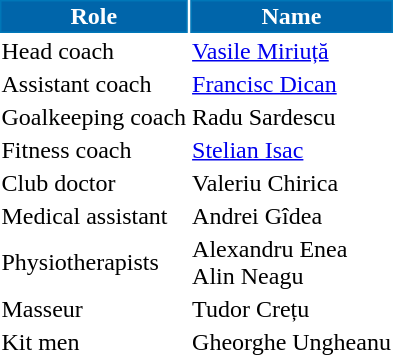<table class="toccolours">
<tr>
<th style="background:#0065aa;color:#ffffff;border:1px solid #0077b8;">Role</th>
<th style="background:#0065aa;color:#ffffff;border:1px solid #0077b8;">Name</th>
</tr>
<tr>
<td>Head coach</td>
<td> <a href='#'>Vasile Miriuță</a></td>
</tr>
<tr>
<td>Assistant coach</td>
<td> <a href='#'>Francisc Dican</a></td>
</tr>
<tr>
<td>Goalkeeping coach</td>
<td> Radu Sardescu</td>
</tr>
<tr>
<td>Fitness coach</td>
<td> <a href='#'>Stelian Isac</a></td>
</tr>
<tr>
<td>Club doctor</td>
<td> Valeriu Chirica</td>
</tr>
<tr>
<td>Medical assistant</td>
<td> Andrei Gîdea</td>
</tr>
<tr>
<td>Physiotherapists</td>
<td> Alexandru Enea <br> Alin Neagu</td>
</tr>
<tr>
<td>Masseur</td>
<td> Tudor Crețu</td>
</tr>
<tr>
<td>Kit men</td>
<td> Gheorghe Ungheanu</td>
</tr>
</table>
